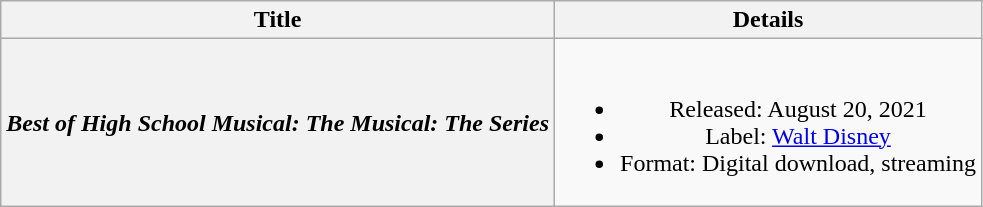<table class="wikitable plainrowheaders" style="text-align:center;">
<tr>
<th scope="col">Title</th>
<th scope="col">Details</th>
</tr>
<tr>
<th scope="row"><em>Best of High School Musical: The Musical: The Series</em></th>
<td><br><ul><li>Released: August 20, 2021</li><li>Label: <a href='#'>Walt Disney</a></li><li>Format: Digital download, streaming</li></ul></td>
</tr>
</table>
